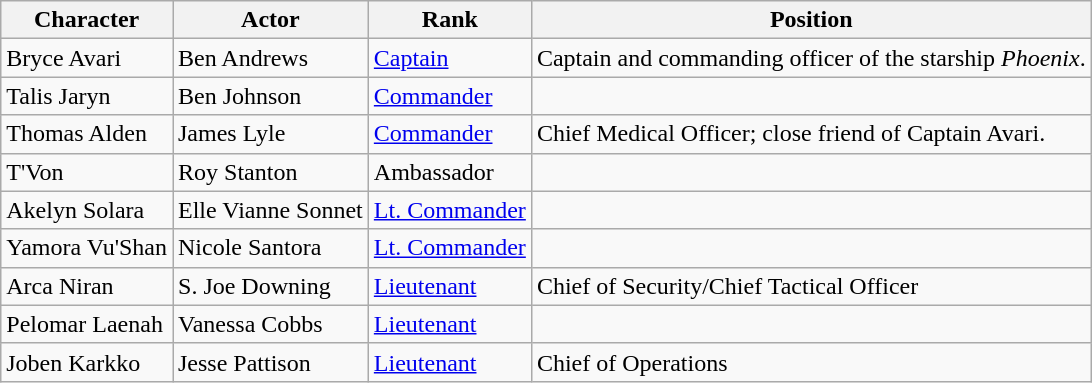<table class="wikitable">
<tr>
<th>Character</th>
<th>Actor</th>
<th>Rank</th>
<th>Position</th>
</tr>
<tr>
<td>Bryce Avari</td>
<td>Ben Andrews</td>
<td><a href='#'>Captain</a></td>
<td>Captain and commanding officer of the starship <em>Phoenix</em>.</td>
</tr>
<tr>
<td>Talis Jaryn</td>
<td>Ben Johnson</td>
<td><a href='#'>Commander</a></td>
<td></td>
</tr>
<tr>
<td>Thomas Alden</td>
<td>James Lyle</td>
<td><a href='#'>Commander</a></td>
<td>Chief Medical Officer; close friend of Captain Avari.</td>
</tr>
<tr>
<td>T'Von</td>
<td>Roy Stanton</td>
<td>Ambassador</td>
<td></td>
</tr>
<tr>
<td>Akelyn Solara</td>
<td>Elle Vianne Sonnet</td>
<td><a href='#'>Lt. Commander</a></td>
<td></td>
</tr>
<tr>
<td>Yamora Vu'Shan</td>
<td>Nicole Santora</td>
<td><a href='#'>Lt. Commander</a></td>
<td></td>
</tr>
<tr>
<td>Arca Niran</td>
<td>S. Joe Downing</td>
<td><a href='#'>Lieutenant</a></td>
<td>Chief of Security/Chief Tactical Officer</td>
</tr>
<tr>
<td>Pelomar Laenah</td>
<td>Vanessa Cobbs</td>
<td><a href='#'>Lieutenant</a></td>
<td></td>
</tr>
<tr>
<td>Joben Karkko</td>
<td>Jesse Pattison</td>
<td><a href='#'>Lieutenant</a></td>
<td>Chief of Operations</td>
</tr>
</table>
